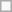<table class="wikitable" style="text-align:center">
<tr>
<td></td>
</tr>
</table>
